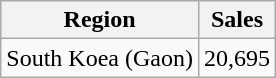<table class="wikitable sortable" style="table-layout: fixed; margin-right:0; text-align:center">
<tr>
<th>Region</th>
<th>Sales</th>
</tr>
<tr>
<td>South Koea (Gaon)</td>
<td>20,695</td>
</tr>
</table>
